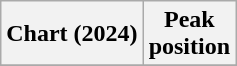<table class="wikitable sortable plainrowheaders" style="text-align:center">
<tr>
<th scope="col">Chart (2024)</th>
<th scope="col">Peak<br>position</th>
</tr>
<tr>
</tr>
</table>
